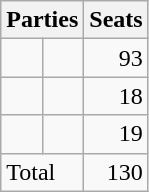<table class="wikitable" style="text-align:left;">
<tr>
<th colspan="2" style="text-align:left;">Parties</th>
<th>Seats</th>
</tr>
<tr>
<td></td>
<td></td>
<td style="text-align:right;">93</td>
</tr>
<tr>
<td></td>
<td></td>
<td style="text-align:right;">18</td>
</tr>
<tr>
<td></td>
<td></td>
<td style="text-align:right;">19</td>
</tr>
<tr>
<td colspan="2" style="text-align:left;">Total</td>
<td style="text-align:right;">130</td>
</tr>
</table>
